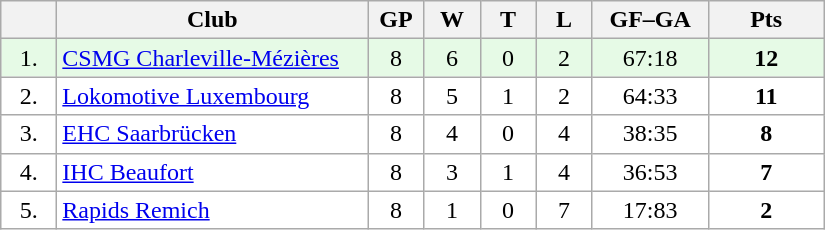<table class="wikitable">
<tr>
<th width="30"></th>
<th width="200">Club</th>
<th width="30">GP</th>
<th width="30">W</th>
<th width="30">T</th>
<th width="30">L</th>
<th width="70">GF–GA</th>
<th width="70">Pts</th>
</tr>
<tr bgcolor="#e6fae6" align="center">
<td>1.</td>
<td align="left"> <a href='#'>CSMG Charleville-Mézières</a></td>
<td>8</td>
<td>6</td>
<td>0</td>
<td>2</td>
<td>67:18</td>
<td><strong>12</strong></td>
</tr>
<tr bgcolor="#FFFFFF" align="center">
<td>2.</td>
<td align="left"> <a href='#'>Lokomotive Luxembourg</a></td>
<td>8</td>
<td>5</td>
<td>1</td>
<td>2</td>
<td>64:33</td>
<td><strong>11</strong></td>
</tr>
<tr bgcolor="#FFFFFF" align="center">
<td>3.</td>
<td align="left"> <a href='#'>EHC Saarbrücken</a></td>
<td>8</td>
<td>4</td>
<td>0</td>
<td>4</td>
<td>38:35</td>
<td><strong>8</strong></td>
</tr>
<tr bgcolor="#FFFFFF" align="center">
<td>4.</td>
<td align="left"> <a href='#'>IHC Beaufort</a></td>
<td>8</td>
<td>3</td>
<td>1</td>
<td>4</td>
<td>36:53</td>
<td><strong>7</strong></td>
</tr>
<tr bgcolor="#FFFFFF" align="center">
<td>5.</td>
<td align="left"> <a href='#'>Rapids Remich</a></td>
<td>8</td>
<td>1</td>
<td>0</td>
<td>7</td>
<td>17:83</td>
<td><strong>2</strong></td>
</tr>
</table>
